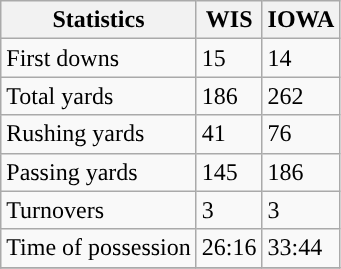<table class="wikitable">
<tr>
<th>Statistics</th>
<th>WIS</th>
<th>IOWA</th>
</tr>
<tr>
<td>First downs</td>
<td>15</td>
<td>14</td>
</tr>
<tr>
<td>Total yards</td>
<td>186</td>
<td>262</td>
</tr>
<tr>
<td>Rushing yards</td>
<td>41</td>
<td>76</td>
</tr>
<tr>
<td>Passing yards</td>
<td>145</td>
<td>186</td>
</tr>
<tr>
<td>Turnovers</td>
<td>3</td>
<td>3</td>
</tr>
<tr>
<td>Time of possession</td>
<td>26:16</td>
<td>33:44</td>
</tr>
<tr>
</tr>
</table>
